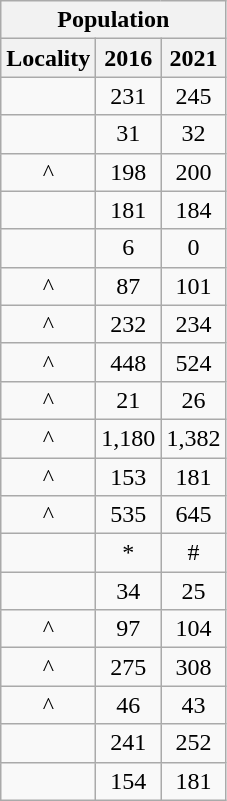<table class="wikitable" style="text-align:center;">
<tr>
<th colspan="3" style="text-align:center;  font-weight:bold">Population</th>
</tr>
<tr>
<th style="text-align:center; background:  font-weight:bold">Locality</th>
<th style="text-align:center; background:  font-weight:bold"><strong>2016</strong></th>
<th style="text-align:center; background:  font-weight:bold"><strong>2021</strong></th>
</tr>
<tr>
<td></td>
<td>231</td>
<td>245</td>
</tr>
<tr>
<td></td>
<td>31</td>
<td>32</td>
</tr>
<tr>
<td>^</td>
<td>198</td>
<td>200</td>
</tr>
<tr>
<td></td>
<td>181</td>
<td>184</td>
</tr>
<tr>
<td></td>
<td>6</td>
<td>0</td>
</tr>
<tr>
<td>^</td>
<td>87</td>
<td>101</td>
</tr>
<tr>
<td>^</td>
<td>232</td>
<td>234</td>
</tr>
<tr>
<td>^</td>
<td>448</td>
<td>524</td>
</tr>
<tr>
<td>^</td>
<td>21</td>
<td>26</td>
</tr>
<tr>
<td>^</td>
<td>1,180</td>
<td>1,382</td>
</tr>
<tr>
<td>^</td>
<td>153</td>
<td>181</td>
</tr>
<tr>
<td>^</td>
<td>535</td>
<td>645</td>
</tr>
<tr>
<td></td>
<td>*</td>
<td>#</td>
</tr>
<tr>
<td></td>
<td>34</td>
<td>25</td>
</tr>
<tr>
<td>^</td>
<td>97</td>
<td>104</td>
</tr>
<tr>
<td>^</td>
<td>275</td>
<td>308</td>
</tr>
<tr>
<td>^</td>
<td>46</td>
<td>43</td>
</tr>
<tr>
<td></td>
<td>241</td>
<td>252</td>
</tr>
<tr>
<td></td>
<td>154</td>
<td>181</td>
</tr>
</table>
